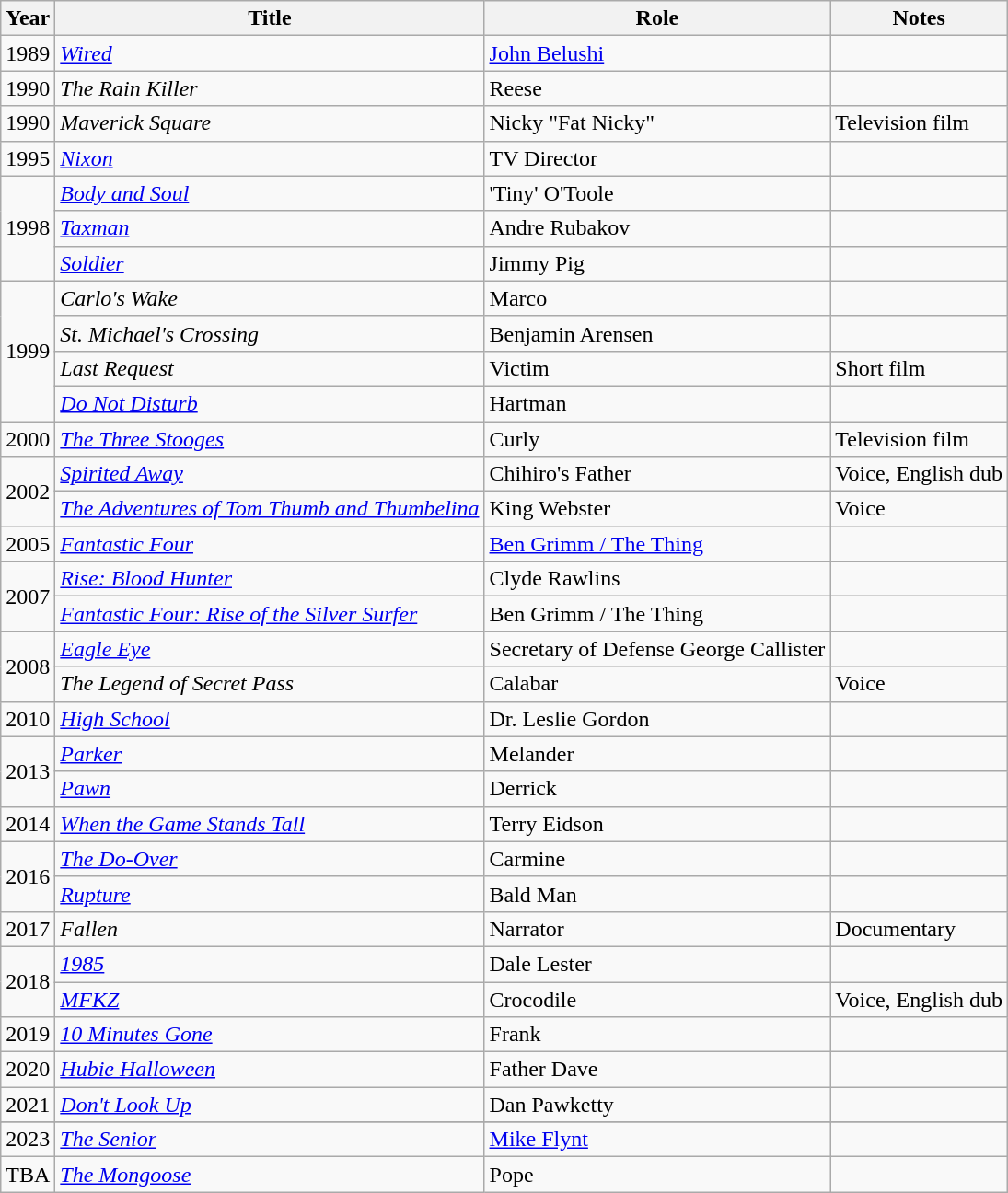<table class="wikitable sortable">
<tr>
<th>Year</th>
<th>Title</th>
<th>Role</th>
<th>Notes</th>
</tr>
<tr>
<td>1989</td>
<td><em><a href='#'>Wired</a></em></td>
<td><a href='#'>John Belushi</a></td>
<td></td>
</tr>
<tr>
<td>1990</td>
<td><em>The Rain Killer</em></td>
<td>Reese</td>
<td></td>
</tr>
<tr>
<td>1990</td>
<td><em>Maverick Square</em></td>
<td>Nicky "Fat Nicky"</td>
<td>Television film</td>
</tr>
<tr>
<td>1995</td>
<td><em><a href='#'>Nixon</a></em></td>
<td>TV Director</td>
<td></td>
</tr>
<tr>
<td rowspan="3">1998</td>
<td><em><a href='#'>Body and Soul</a></em></td>
<td>'Tiny' O'Toole</td>
<td></td>
</tr>
<tr>
<td><em><a href='#'>Taxman</a></em></td>
<td>Andre Rubakov</td>
<td></td>
</tr>
<tr>
<td><em><a href='#'>Soldier</a></em></td>
<td>Jimmy Pig</td>
<td></td>
</tr>
<tr>
<td rowspan="4">1999</td>
<td><em>Carlo's Wake</em></td>
<td>Marco</td>
<td></td>
</tr>
<tr>
<td><em>St. Michael's Crossing</em></td>
<td>Benjamin Arensen</td>
<td></td>
</tr>
<tr>
<td><em>Last Request</em></td>
<td>Victim</td>
<td>Short film</td>
</tr>
<tr>
<td><em><a href='#'>Do Not Disturb</a></em></td>
<td>Hartman</td>
<td></td>
</tr>
<tr>
<td>2000</td>
<td><em><a href='#'>The Three Stooges</a></em></td>
<td>Curly</td>
<td>Television film</td>
</tr>
<tr>
<td rowspan="2">2002</td>
<td><em><a href='#'>Spirited Away</a></em></td>
<td>Chihiro's Father</td>
<td>Voice, English dub</td>
</tr>
<tr>
<td><em><a href='#'>The Adventures of Tom Thumb and Thumbelina</a></em></td>
<td>King Webster</td>
<td>Voice</td>
</tr>
<tr>
<td>2005</td>
<td><em><a href='#'>Fantastic Four</a></em></td>
<td><a href='#'>Ben Grimm / The Thing</a></td>
<td></td>
</tr>
<tr>
<td rowspan="2">2007</td>
<td><em><a href='#'>Rise: Blood Hunter</a></em></td>
<td>Clyde Rawlins</td>
<td></td>
</tr>
<tr>
<td><em><a href='#'>Fantastic Four: Rise of the Silver Surfer</a></em></td>
<td>Ben Grimm / The Thing</td>
<td></td>
</tr>
<tr>
<td rowspan="2">2008</td>
<td><em><a href='#'>Eagle Eye</a></em></td>
<td>Secretary of Defense George Callister</td>
<td></td>
</tr>
<tr>
<td><em>The Legend of Secret Pass</em></td>
<td>Calabar</td>
<td>Voice</td>
</tr>
<tr>
<td>2010</td>
<td><em><a href='#'>High School</a></em></td>
<td>Dr. Leslie Gordon</td>
<td></td>
</tr>
<tr>
<td rowspan="2">2013</td>
<td><em><a href='#'>Parker</a></em></td>
<td>Melander</td>
<td></td>
</tr>
<tr>
<td><em><a href='#'>Pawn</a></em></td>
<td>Derrick</td>
<td></td>
</tr>
<tr>
<td>2014</td>
<td><em><a href='#'>When the Game Stands Tall</a></em></td>
<td>Terry Eidson</td>
<td></td>
</tr>
<tr>
<td rowspan="2">2016</td>
<td><em><a href='#'>The Do-Over</a></em></td>
<td>Carmine</td>
<td></td>
</tr>
<tr>
<td><em><a href='#'>Rupture</a></em></td>
<td>Bald Man</td>
<td></td>
</tr>
<tr>
<td>2017</td>
<td><em>Fallen</em></td>
<td>Narrator</td>
<td>Documentary</td>
</tr>
<tr>
<td rowspan="2">2018</td>
<td><em><a href='#'>1985</a></em></td>
<td>Dale Lester</td>
<td></td>
</tr>
<tr>
<td><em><a href='#'>MFKZ</a></em></td>
<td>Crocodile</td>
<td>Voice, English dub</td>
</tr>
<tr>
<td>2019</td>
<td><em><a href='#'>10 Minutes Gone</a></em></td>
<td>Frank</td>
<td></td>
</tr>
<tr>
<td>2020</td>
<td><em><a href='#'>Hubie Halloween</a></em></td>
<td>Father Dave</td>
<td></td>
</tr>
<tr>
<td>2021</td>
<td><em><a href='#'>Don't Look Up</a></em></td>
<td>Dan Pawketty</td>
<td></td>
</tr>
<tr>
</tr>
<tr>
<td>2023</td>
<td><em><a href='#'>The Senior</a></em></td>
<td><a href='#'>Mike Flynt</a></td>
<td></td>
</tr>
<tr>
<td>TBA</td>
<td><em><a href='#'>The Mongoose</a></em></td>
<td>Pope</td>
<td></td>
</tr>
</table>
